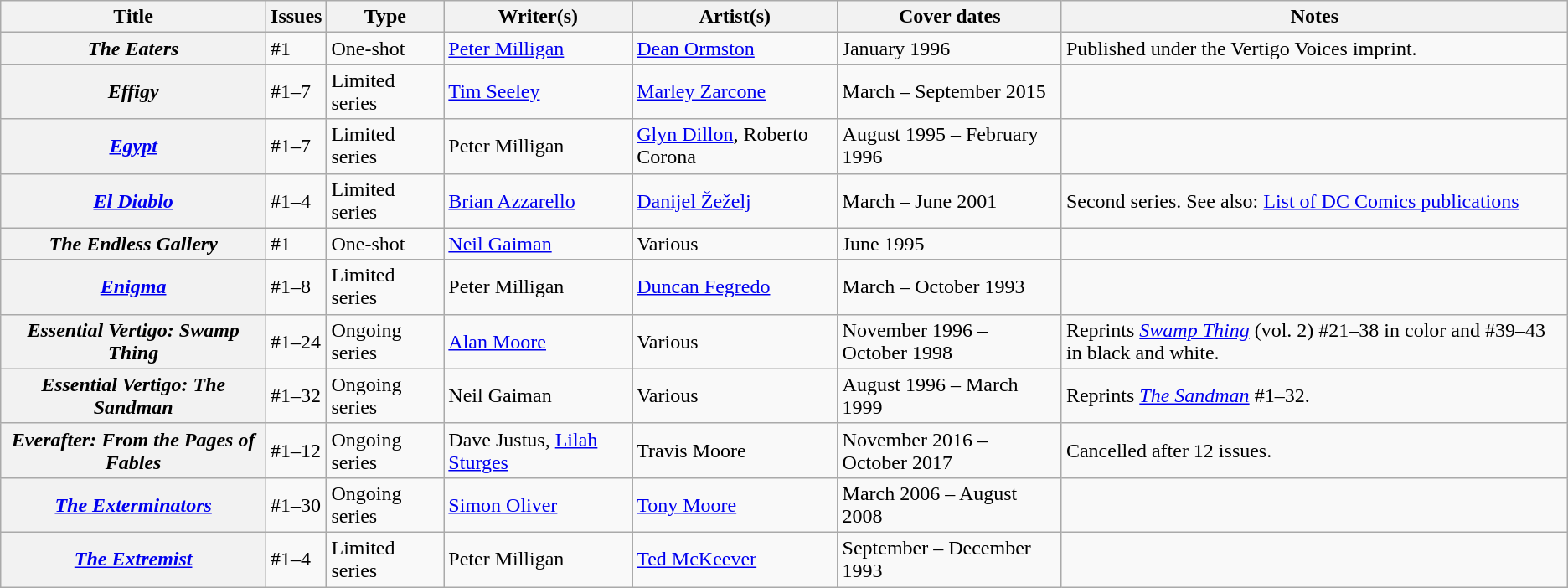<table class="wikitable">
<tr>
<th>Title</th>
<th>Issues</th>
<th>Type</th>
<th>Writer(s)</th>
<th>Artist(s)</th>
<th>Cover dates</th>
<th>Notes</th>
</tr>
<tr>
<th><em>The Eaters</em></th>
<td>#1</td>
<td>One-shot</td>
<td><a href='#'>Peter Milligan</a></td>
<td><a href='#'>Dean Ormston</a></td>
<td>January 1996</td>
<td>Published under the Vertigo Voices imprint.</td>
</tr>
<tr>
<th><em>Effigy</em></th>
<td>#1–7</td>
<td>Limited series</td>
<td><a href='#'>Tim Seeley</a></td>
<td><a href='#'>Marley Zarcone</a></td>
<td>March – September 2015</td>
<td></td>
</tr>
<tr>
<th><em><a href='#'>Egypt</a></em></th>
<td>#1–7</td>
<td>Limited series</td>
<td>Peter Milligan</td>
<td><a href='#'>Glyn Dillon</a>, Roberto Corona</td>
<td>August 1995 – February 1996</td>
<td></td>
</tr>
<tr>
<th><em><a href='#'>El Diablo</a></em></th>
<td>#1–4</td>
<td>Limited series</td>
<td><a href='#'>Brian Azzarello</a></td>
<td><a href='#'>Danijel Žeželj</a></td>
<td>March – June 2001</td>
<td>Second series. See also: <a href='#'>List of DC Comics publications</a></td>
</tr>
<tr>
<th><em>The Endless Gallery</em></th>
<td>#1</td>
<td>One-shot</td>
<td><a href='#'>Neil Gaiman</a></td>
<td>Various</td>
<td>June 1995</td>
<td></td>
</tr>
<tr>
<th><em><a href='#'>Enigma</a></em></th>
<td>#1–8</td>
<td>Limited series</td>
<td>Peter Milligan</td>
<td><a href='#'>Duncan Fegredo</a></td>
<td>March – October 1993</td>
<td></td>
</tr>
<tr>
<th><em>Essential Vertigo: Swamp Thing</em></th>
<td>#1–24</td>
<td>Ongoing series</td>
<td><a href='#'>Alan Moore</a></td>
<td>Various</td>
<td>November 1996 – October 1998</td>
<td>Reprints <em><a href='#'>Swamp Thing</a></em> (vol. 2) #21–38 in color and #39–43 in black and white.</td>
</tr>
<tr>
<th><em>Essential Vertigo: The Sandman</em></th>
<td>#1–32</td>
<td>Ongoing series</td>
<td>Neil Gaiman</td>
<td>Various</td>
<td>August 1996 – March 1999</td>
<td>Reprints <em><a href='#'>The Sandman</a></em> #1–32.</td>
</tr>
<tr>
<th><em>Everafter: From the Pages of Fables</em></th>
<td>#1–12</td>
<td>Ongoing series</td>
<td>Dave Justus, <a href='#'>Lilah Sturges</a></td>
<td>Travis Moore</td>
<td>November 2016 – October 2017</td>
<td>Cancelled after 12 issues.</td>
</tr>
<tr>
<th><em><a href='#'>The Exterminators</a></em></th>
<td>#1–30</td>
<td>Ongoing series</td>
<td><a href='#'>Simon Oliver</a></td>
<td><a href='#'>Tony Moore</a></td>
<td>March 2006 – August 2008</td>
<td></td>
</tr>
<tr>
<th><em><a href='#'>The Extremist</a></em></th>
<td>#1–4</td>
<td>Limited series</td>
<td>Peter Milligan</td>
<td><a href='#'>Ted McKeever</a></td>
<td>September – December 1993</td>
<td></td>
</tr>
</table>
